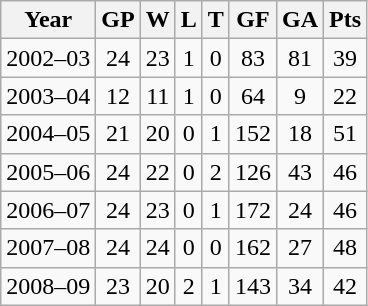<table class="wikitable sortable" style="text-align:center">
<tr>
<th>Year</th>
<th title="Games played" class="unsortable">GP</th>
<th title="Wins">W</th>
<th title="Losses">L</th>
<th title="Ties">T</th>
<th title="Goals for">GF</th>
<th title="Goals against">GA</th>
<th title="Points">Pts</th>
</tr>
<tr align=center>
<td>2002–03</td>
<td>24</td>
<td>23</td>
<td>1</td>
<td>0</td>
<td>83</td>
<td>81</td>
<td>39</td>
</tr>
<tr align=center>
<td>2003–04</td>
<td>12</td>
<td>11</td>
<td>1</td>
<td>0</td>
<td>64</td>
<td>9</td>
<td>22</td>
</tr>
<tr align=center>
<td>2004–05</td>
<td>21</td>
<td>20</td>
<td>0</td>
<td>1</td>
<td>152</td>
<td>18</td>
<td>51</td>
</tr>
<tr align=center>
<td>2005–06</td>
<td>24</td>
<td>22</td>
<td>0</td>
<td>2</td>
<td>126</td>
<td>43</td>
<td>46</td>
</tr>
<tr align=center>
<td>2006–07</td>
<td>24</td>
<td>23</td>
<td>0</td>
<td>1</td>
<td>172</td>
<td>24</td>
<td>46</td>
</tr>
<tr align=center>
<td>2007–08</td>
<td>24</td>
<td>24</td>
<td>0</td>
<td>0</td>
<td>162</td>
<td>27</td>
<td>48</td>
</tr>
<tr align=center>
<td>2008–09</td>
<td>23</td>
<td>20</td>
<td>2</td>
<td>1</td>
<td>143</td>
<td>34</td>
<td>42</td>
</tr>
</table>
